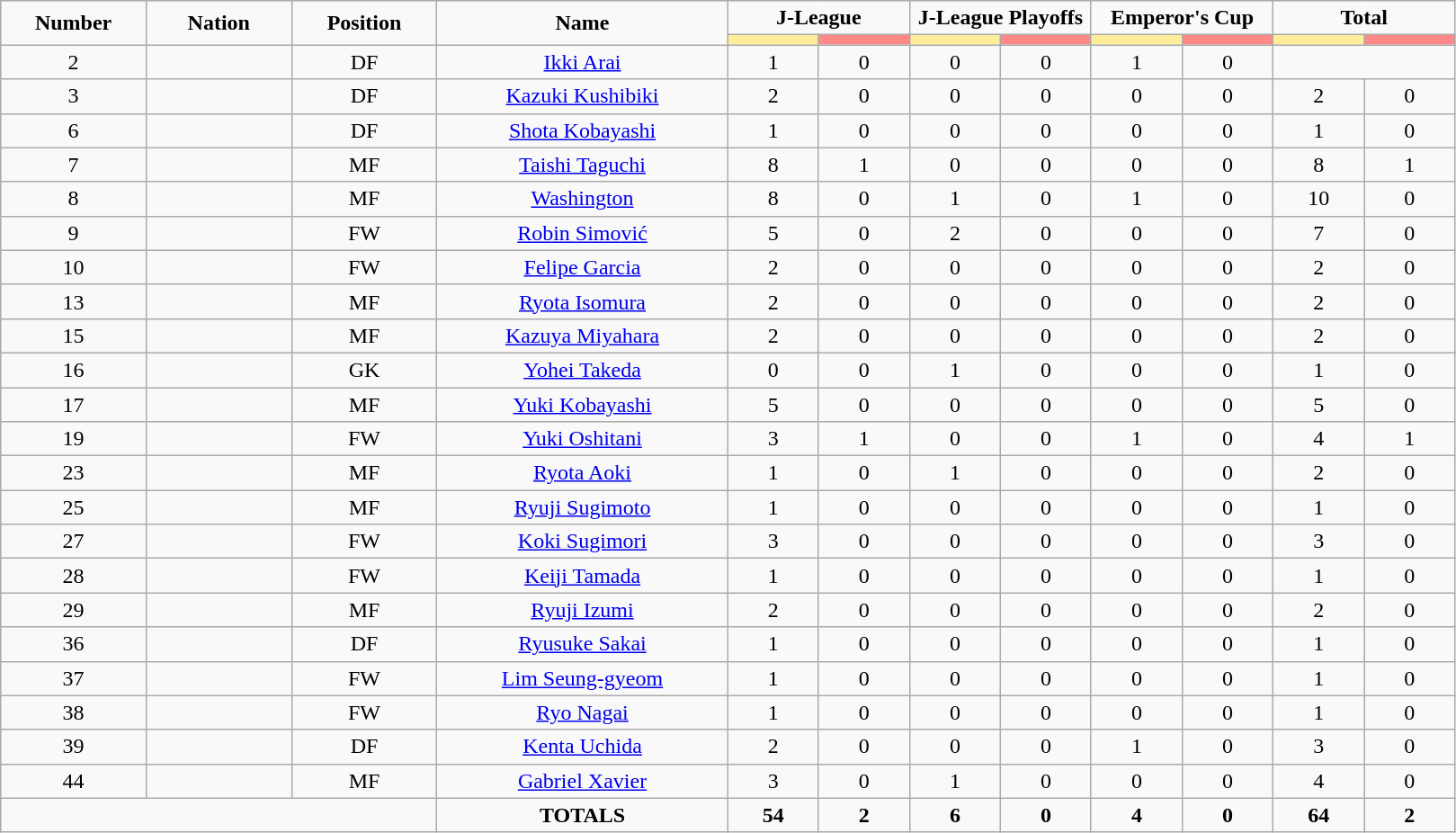<table class="wikitable" style="font-size: 100%; text-align: center;">
<tr>
<td rowspan="2" width="10%" align="center"><strong>Number</strong></td>
<td rowspan="2" width="10%" align="center"><strong>Nation</strong></td>
<td rowspan="2" width="10%" align="center"><strong>Position</strong></td>
<td rowspan="2" width="20%" align="center"><strong>Name</strong></td>
<td colspan="2" align="center"><strong>J-League</strong></td>
<td colspan="2" align="center"><strong>J-League Playoffs</strong></td>
<td colspan="2" align="center"><strong>Emperor's Cup</strong></td>
<td colspan="2" align="center"><strong>Total</strong></td>
</tr>
<tr>
<th width=60 style="background: #FFEE99"></th>
<th width=60 style="background: #FF8888"></th>
<th width=60 style="background: #FFEE99"></th>
<th width=60 style="background: #FF8888"></th>
<th width=60 style="background: #FFEE99"></th>
<th width=60 style="background: #FF8888"></th>
<th width=60 style="background: #FFEE99"></th>
<th width=60 style="background: #FF8888"></th>
</tr>
<tr>
<td>2</td>
<td></td>
<td>DF</td>
<td><a href='#'>Ikki Arai</a></td>
<td>1</td>
<td>0</td>
<td>0</td>
<td>0</td>
<td>1</td>
<td>0</td>
</tr>
<tr>
<td>3</td>
<td></td>
<td>DF</td>
<td><a href='#'>Kazuki Kushibiki</a></td>
<td>2</td>
<td>0</td>
<td>0</td>
<td>0</td>
<td>0</td>
<td>0</td>
<td>2</td>
<td>0</td>
</tr>
<tr>
<td>6</td>
<td></td>
<td>DF</td>
<td><a href='#'>Shota Kobayashi</a></td>
<td>1</td>
<td>0</td>
<td>0</td>
<td>0</td>
<td>0</td>
<td>0</td>
<td>1</td>
<td>0</td>
</tr>
<tr>
<td>7</td>
<td></td>
<td>MF</td>
<td><a href='#'>Taishi Taguchi</a></td>
<td>8</td>
<td>1</td>
<td>0</td>
<td>0</td>
<td>0</td>
<td>0</td>
<td>8</td>
<td>1</td>
</tr>
<tr>
<td>8</td>
<td></td>
<td>MF</td>
<td><a href='#'>Washington</a></td>
<td>8</td>
<td>0</td>
<td>1</td>
<td>0</td>
<td>1</td>
<td>0</td>
<td>10</td>
<td>0</td>
</tr>
<tr>
<td>9</td>
<td></td>
<td>FW</td>
<td><a href='#'>Robin Simović</a></td>
<td>5</td>
<td>0</td>
<td>2</td>
<td>0</td>
<td>0</td>
<td>0</td>
<td>7</td>
<td>0</td>
</tr>
<tr>
<td>10</td>
<td></td>
<td>FW</td>
<td><a href='#'>Felipe Garcia</a></td>
<td>2</td>
<td>0</td>
<td>0</td>
<td>0</td>
<td>0</td>
<td>0</td>
<td>2</td>
<td>0</td>
</tr>
<tr>
<td>13</td>
<td></td>
<td>MF</td>
<td><a href='#'>Ryota Isomura</a></td>
<td>2</td>
<td>0</td>
<td>0</td>
<td>0</td>
<td>0</td>
<td>0</td>
<td>2</td>
<td>0</td>
</tr>
<tr>
<td>15</td>
<td></td>
<td>MF</td>
<td><a href='#'>Kazuya Miyahara</a></td>
<td>2</td>
<td>0</td>
<td>0</td>
<td>0</td>
<td>0</td>
<td>0</td>
<td>2</td>
<td>0</td>
</tr>
<tr>
<td>16</td>
<td></td>
<td>GK</td>
<td><a href='#'>Yohei Takeda</a></td>
<td>0</td>
<td>0</td>
<td>1</td>
<td>0</td>
<td>0</td>
<td>0</td>
<td>1</td>
<td>0</td>
</tr>
<tr>
<td>17</td>
<td></td>
<td>MF</td>
<td><a href='#'>Yuki Kobayashi</a></td>
<td>5</td>
<td>0</td>
<td>0</td>
<td>0</td>
<td>0</td>
<td>0</td>
<td>5</td>
<td>0</td>
</tr>
<tr>
<td>19</td>
<td></td>
<td>FW</td>
<td><a href='#'>Yuki Oshitani</a></td>
<td>3</td>
<td>1</td>
<td>0</td>
<td>0</td>
<td>1</td>
<td>0</td>
<td>4</td>
<td>1</td>
</tr>
<tr>
<td>23</td>
<td></td>
<td>MF</td>
<td><a href='#'>Ryota Aoki</a></td>
<td>1</td>
<td>0</td>
<td>1</td>
<td>0</td>
<td>0</td>
<td>0</td>
<td>2</td>
<td>0</td>
</tr>
<tr>
<td>25</td>
<td></td>
<td>MF</td>
<td><a href='#'>Ryuji Sugimoto</a></td>
<td>1</td>
<td>0</td>
<td>0</td>
<td>0</td>
<td>0</td>
<td>0</td>
<td>1</td>
<td>0</td>
</tr>
<tr>
<td>27</td>
<td></td>
<td>FW</td>
<td><a href='#'>Koki Sugimori</a></td>
<td>3</td>
<td>0</td>
<td>0</td>
<td>0</td>
<td>0</td>
<td>0</td>
<td>3</td>
<td>0</td>
</tr>
<tr>
<td>28</td>
<td></td>
<td>FW</td>
<td><a href='#'>Keiji Tamada</a></td>
<td>1</td>
<td>0</td>
<td>0</td>
<td>0</td>
<td>0</td>
<td>0</td>
<td>1</td>
<td>0</td>
</tr>
<tr>
<td>29</td>
<td></td>
<td>MF</td>
<td><a href='#'>Ryuji Izumi</a></td>
<td>2</td>
<td>0</td>
<td>0</td>
<td>0</td>
<td>0</td>
<td>0</td>
<td>2</td>
<td>0</td>
</tr>
<tr>
<td>36</td>
<td></td>
<td>DF</td>
<td><a href='#'>Ryusuke Sakai</a></td>
<td>1</td>
<td>0</td>
<td>0</td>
<td>0</td>
<td>0</td>
<td>0</td>
<td>1</td>
<td>0</td>
</tr>
<tr>
<td>37</td>
<td></td>
<td>FW</td>
<td><a href='#'>Lim Seung-gyeom</a></td>
<td>1</td>
<td>0</td>
<td>0</td>
<td>0</td>
<td>0</td>
<td>0</td>
<td>1</td>
<td>0</td>
</tr>
<tr>
<td>38</td>
<td></td>
<td>FW</td>
<td><a href='#'>Ryo Nagai</a></td>
<td>1</td>
<td>0</td>
<td>0</td>
<td>0</td>
<td>0</td>
<td>0</td>
<td>1</td>
<td>0</td>
</tr>
<tr>
<td>39</td>
<td></td>
<td>DF</td>
<td><a href='#'>Kenta Uchida</a></td>
<td>2</td>
<td>0</td>
<td>0</td>
<td>0</td>
<td>1</td>
<td>0</td>
<td>3</td>
<td>0</td>
</tr>
<tr>
<td>44</td>
<td></td>
<td>MF</td>
<td><a href='#'>Gabriel Xavier</a></td>
<td>3</td>
<td>0</td>
<td>1</td>
<td>0</td>
<td>0</td>
<td>0</td>
<td>4</td>
<td>0</td>
</tr>
<tr>
<td colspan="3"></td>
<td><strong>TOTALS</strong></td>
<td><strong>54</strong></td>
<td><strong>2</strong></td>
<td><strong>6</strong></td>
<td><strong>0</strong></td>
<td><strong>4</strong></td>
<td><strong>0</strong></td>
<td><strong>64</strong></td>
<td><strong>2</strong></td>
</tr>
</table>
